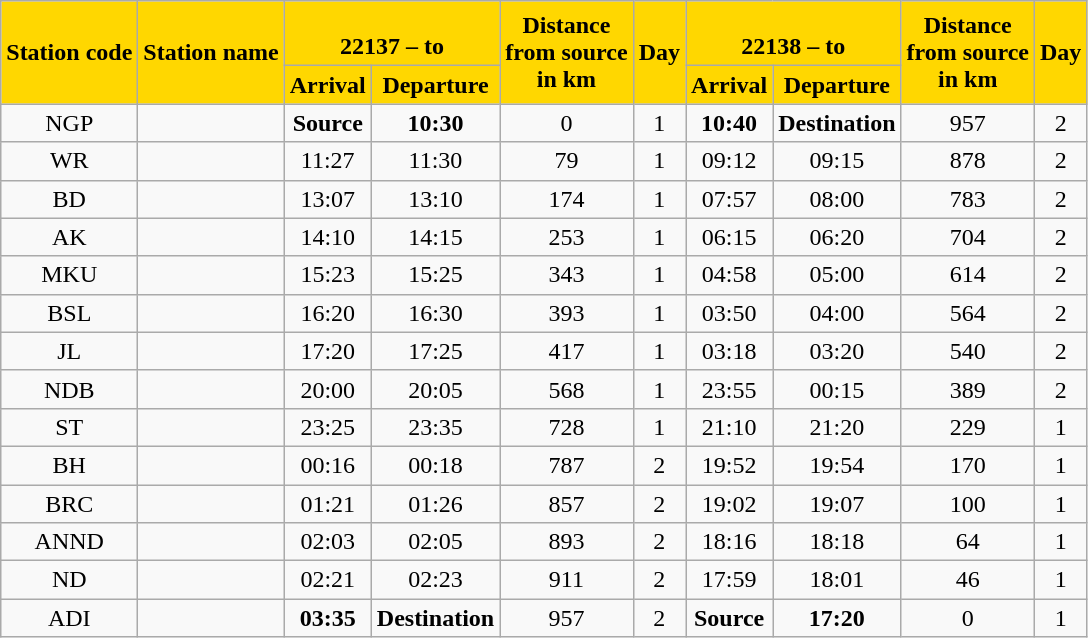<table class="wikitable plainrowheaders unsortable" style="text-align:center">
<tr>
<th scope="col" rowspan="2" style="background:gold;">Station code</th>
<th scope="col" rowspan="2" style="background:gold;">Station name</th>
<th scope="col" colspan="2" style="background:gold;"><br><strong>22137 –  to </strong></th>
<th scope="col" rowspan="2" style="background:gold;">Distance<br> from source <br>in km</th>
<th scope="col" rowspan="2" style="background:gold;">Day</th>
<th scope="col" colspan="2" style="background:gold;"><br><strong>22138 –  to </strong></th>
<th scope="col" rowspan="2" style="background:gold;">Distance<br> from source <br>in km</th>
<th scope="col" rowspan="2" style="background:gold;">Day</th>
</tr>
<tr>
<th scope="col" colspan="1" style="background:gold;">Arrival</th>
<th scope="col" colspan="1" style="background:gold;">Departure</th>
<th scope="col" colspan="1" style="background:gold;">Arrival</th>
<th scope="col" colspan="1" style="background:gold;">Departure</th>
</tr>
<tr>
<td valign="center">NGP</td>
<td valign="center"></td>
<td valign="center"><strong>Source</strong></td>
<td valign="center"><strong>10:30</strong></td>
<td valign="center">0</td>
<td valign="center">1</td>
<td valign="center"><strong>10:40</strong></td>
<td valign="center"><strong>Destination</strong></td>
<td valign="center">957</td>
<td valign="center">2</td>
</tr>
<tr>
<td valign="center">WR</td>
<td valign="center"></td>
<td valign="center">11:27</td>
<td valign="center">11:30</td>
<td valign="center">79</td>
<td valign="center">1</td>
<td valign="center">09:12</td>
<td valign="center">09:15</td>
<td valign="center">878</td>
<td valign="center">2</td>
</tr>
<tr>
<td valign="center">BD</td>
<td valign="center"></td>
<td valign="center">13:07</td>
<td valign="center">13:10</td>
<td valign="center">174</td>
<td valign="center">1</td>
<td valign="center">07:57</td>
<td valign="center">08:00</td>
<td valign="center">783</td>
<td valign="center">2</td>
</tr>
<tr>
<td valign="center">AK</td>
<td valign="center"></td>
<td valign="center">14:10</td>
<td valign="center">14:15</td>
<td valign="center">253</td>
<td valign="center">1</td>
<td valign="center">06:15</td>
<td valign="center">06:20</td>
<td valign="center">704</td>
<td valign="center">2</td>
</tr>
<tr>
<td valign="center">MKU</td>
<td valign="center"></td>
<td valign="center">15:23</td>
<td valign="center">15:25</td>
<td valign="center">343</td>
<td valign="center">1</td>
<td valign="center">04:58</td>
<td valign="center">05:00</td>
<td valign="center">614</td>
<td valign="center">2</td>
</tr>
<tr>
<td valign="center">BSL</td>
<td valign="center"></td>
<td valign="center">16:20</td>
<td valign="center">16:30</td>
<td valign="center">393</td>
<td valign="center">1</td>
<td valign="center">03:50</td>
<td valign="center">04:00</td>
<td valign="center">564</td>
<td valign="center">2</td>
</tr>
<tr>
<td valign="center">JL</td>
<td valign="center"></td>
<td valign="center">17:20</td>
<td valign="center">17:25</td>
<td valign="center">417</td>
<td valign="center">1</td>
<td valign="center">03:18</td>
<td valign="center">03:20</td>
<td valign="center">540</td>
<td valign="center">2</td>
</tr>
<tr>
<td valign="center">NDB</td>
<td valign="center"></td>
<td valign="center">20:00</td>
<td valign="center">20:05</td>
<td valign="center">568</td>
<td valign="center">1</td>
<td valign="center">23:55</td>
<td valign="center">00:15</td>
<td valign="center">389</td>
<td valign="center">2</td>
</tr>
<tr>
<td valign="center">ST</td>
<td valign="center"></td>
<td valign="center">23:25</td>
<td valign="center">23:35</td>
<td valign="center">728</td>
<td valign="center">1</td>
<td valign="center">21:10</td>
<td valign="center">21:20</td>
<td valign="center">229</td>
<td valign="center">1</td>
</tr>
<tr>
<td valign="center">BH</td>
<td valign="center"></td>
<td valign="center">00:16</td>
<td valign="center">00:18</td>
<td valign="center">787</td>
<td valign="center">2</td>
<td valign="center">19:52</td>
<td valign="center">19:54</td>
<td valign="center">170</td>
<td valign="center">1</td>
</tr>
<tr>
<td valign="center">BRC</td>
<td valign="center"></td>
<td valign="center">01:21</td>
<td valign="center">01:26</td>
<td valign="center">857</td>
<td valign="center">2</td>
<td valign="center">19:02</td>
<td valign="center">19:07</td>
<td valign="center">100</td>
<td valign="center">1</td>
</tr>
<tr>
<td valign="center">ANND</td>
<td valign="center"></td>
<td valign="center">02:03</td>
<td valign="center">02:05</td>
<td valign="center">893</td>
<td valign="center">2</td>
<td valign="center">18:16</td>
<td valign="center">18:18</td>
<td valign="center">64</td>
<td valign="center">1</td>
</tr>
<tr>
<td valign="center">ND</td>
<td valign="center"></td>
<td valign="center">02:21</td>
<td valign="center">02:23</td>
<td valign="center">911</td>
<td valign="center">2</td>
<td valign="center">17:59</td>
<td valign="center">18:01</td>
<td valign="center">46</td>
<td valign="center">1</td>
</tr>
<tr>
<td valign="center">ADI</td>
<td valign="center"></td>
<td valign="center"><strong>03:35</strong></td>
<td valign="center"><strong>Destination</strong></td>
<td valign="center">957</td>
<td valign="center">2</td>
<td valign="center"><strong>Source</strong></td>
<td valign="center"><strong>17:20</strong></td>
<td valign="center">0</td>
<td valign="center">1</td>
</tr>
</table>
